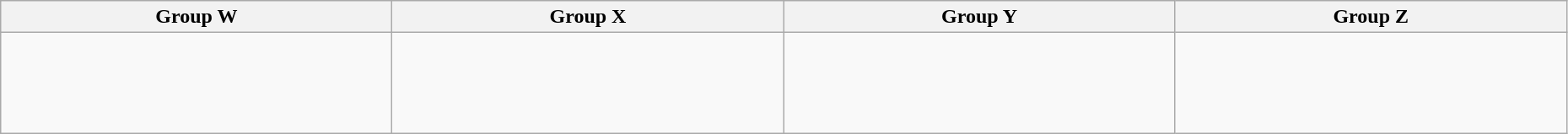<table class="wikitable" width=98%>
<tr>
<th width=25%>Group W</th>
<th width=25%>Group X</th>
<th width=25%>Group Y</th>
<th width=25%>Group Z</th>
</tr>
<tr>
<td><br> <br>
 <br>
</td>
<td><br> <br>
 <br>
</td>
<td><br> <br>
 <br>
 <br>
</td>
<td><br> <br>
 <br>
</td>
</tr>
</table>
